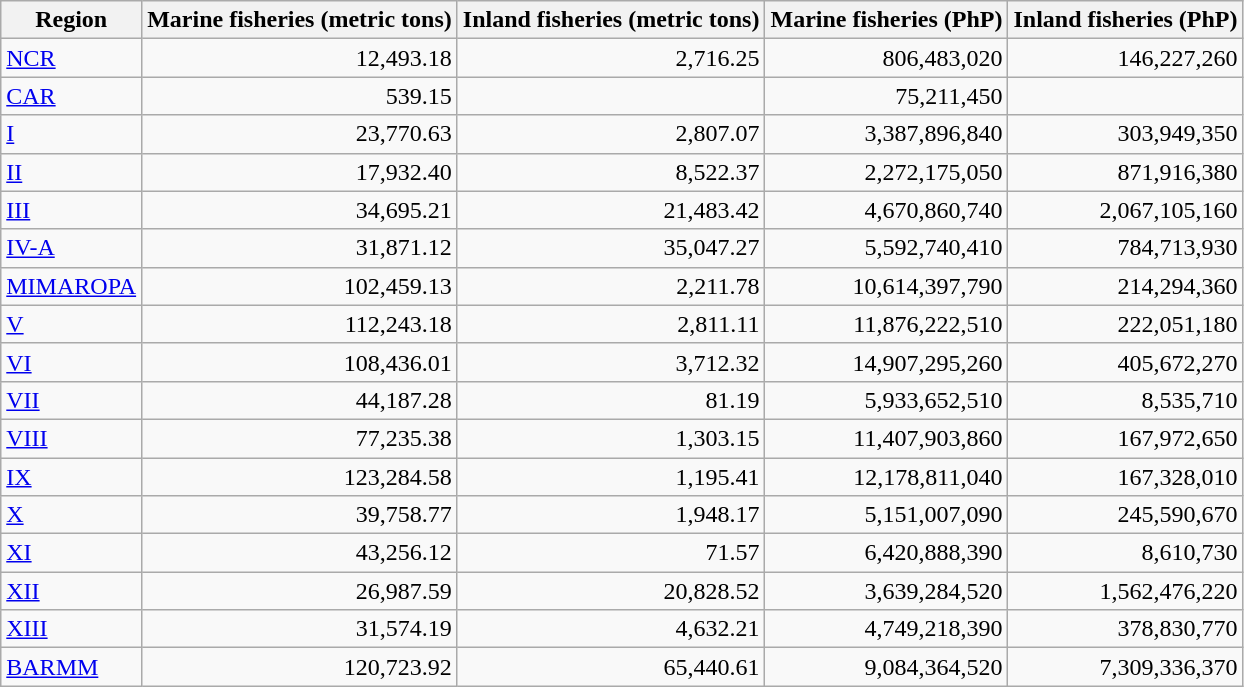<table class="wikitable">
<tr>
<th>Region</th>
<th>Marine fisheries (metric tons)</th>
<th>Inland fisheries (metric tons)</th>
<th>Marine fisheries (PhP)</th>
<th>Inland fisheries (PhP)</th>
</tr>
<tr>
<td><a href='#'>NCR</a></td>
<td style="text-align:right;">12,493.18</td>
<td style="text-align:right;">2,716.25</td>
<td style="text-align:right;">806,483,020</td>
<td style="text-align:right;">146,227,260</td>
</tr>
<tr>
<td><a href='#'>CAR</a></td>
<td style="text-align:right;">539.15</td>
<td></td>
<td style="text-align:right;">75,211,450</td>
<td></td>
</tr>
<tr>
<td><a href='#'>I</a></td>
<td style="text-align:right;">23,770.63</td>
<td style="text-align:right;">2,807.07</td>
<td style="text-align:right;">3,387,896,840</td>
<td style="text-align:right;">303,949,350</td>
</tr>
<tr>
<td><a href='#'>II</a></td>
<td style="text-align:right;">17,932.40</td>
<td style="text-align:right;">8,522.37</td>
<td style="text-align:right;">2,272,175,050</td>
<td style="text-align:right;">871,916,380</td>
</tr>
<tr>
<td><a href='#'>III</a></td>
<td style="text-align:right;">34,695.21</td>
<td style="text-align:right;">21,483.42</td>
<td style="text-align:right;">4,670,860,740</td>
<td style="text-align:right;">2,067,105,160</td>
</tr>
<tr>
<td><a href='#'>IV-A</a></td>
<td style="text-align:right;">31,871.12</td>
<td style="text-align:right;">35,047.27</td>
<td style="text-align:right;">5,592,740,410</td>
<td style="text-align:right;">784,713,930</td>
</tr>
<tr>
<td><a href='#'>MIMAROPA</a></td>
<td style="text-align:right;">102,459.13</td>
<td style="text-align:right;">2,211.78</td>
<td style="text-align:right;">10,614,397,790</td>
<td style="text-align:right;">214,294,360</td>
</tr>
<tr>
<td><a href='#'>V</a></td>
<td style="text-align:right;">112,243.18</td>
<td style="text-align:right;">2,811.11</td>
<td style="text-align:right;">11,876,222,510</td>
<td style="text-align:right;">222,051,180</td>
</tr>
<tr>
<td><a href='#'>VI</a></td>
<td style="text-align:right;">108,436.01</td>
<td style="text-align:right;">3,712.32</td>
<td style="text-align:right;">14,907,295,260</td>
<td style="text-align:right;">405,672,270</td>
</tr>
<tr>
<td><a href='#'>VII</a></td>
<td style="text-align:right;">44,187.28</td>
<td style="text-align:right;">81.19</td>
<td style="text-align:right;">5,933,652,510</td>
<td style="text-align:right;">8,535,710</td>
</tr>
<tr>
<td><a href='#'>VIII</a></td>
<td style="text-align:right;">77,235.38</td>
<td style="text-align:right;">1,303.15</td>
<td style="text-align:right;">11,407,903,860</td>
<td style="text-align:right;">167,972,650</td>
</tr>
<tr>
<td><a href='#'>IX</a></td>
<td style="text-align:right;">123,284.58</td>
<td style="text-align:right;">1,195.41</td>
<td style="text-align:right;">12,178,811,040</td>
<td style="text-align:right;">167,328,010</td>
</tr>
<tr>
<td><a href='#'>X</a></td>
<td style="text-align:right;">39,758.77</td>
<td style="text-align:right;">1,948.17</td>
<td style="text-align:right;">5,151,007,090</td>
<td style="text-align:right;">245,590,670</td>
</tr>
<tr>
<td><a href='#'>XI</a></td>
<td style="text-align:right;">43,256.12</td>
<td style="text-align:right;">71.57</td>
<td style="text-align:right;">6,420,888,390</td>
<td style="text-align:right;">8,610,730</td>
</tr>
<tr>
<td><a href='#'>XII</a></td>
<td style="text-align:right;">26,987.59</td>
<td style="text-align:right;">20,828.52</td>
<td style="text-align:right;">3,639,284,520</td>
<td style="text-align:right;">1,562,476,220</td>
</tr>
<tr>
<td><a href='#'>XIII</a></td>
<td style="text-align:right;">31,574.19</td>
<td style="text-align:right;">4,632.21</td>
<td style="text-align:right;">4,749,218,390</td>
<td style="text-align:right;">378,830,770</td>
</tr>
<tr>
<td><a href='#'>BARMM</a></td>
<td style="text-align:right;">120,723.92</td>
<td style="text-align:right;">65,440.61</td>
<td style="text-align:right;">9,084,364,520</td>
<td style="text-align:right;">7,309,336,370</td>
</tr>
</table>
